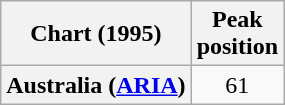<table class="wikitable plainrowheaders" style="text-align:center">
<tr>
<th scope="col">Chart (1995)</th>
<th scope="col">Peak<br>position</th>
</tr>
<tr>
<th scope="row">Australia (<a href='#'>ARIA</a>)</th>
<td>61</td>
</tr>
</table>
